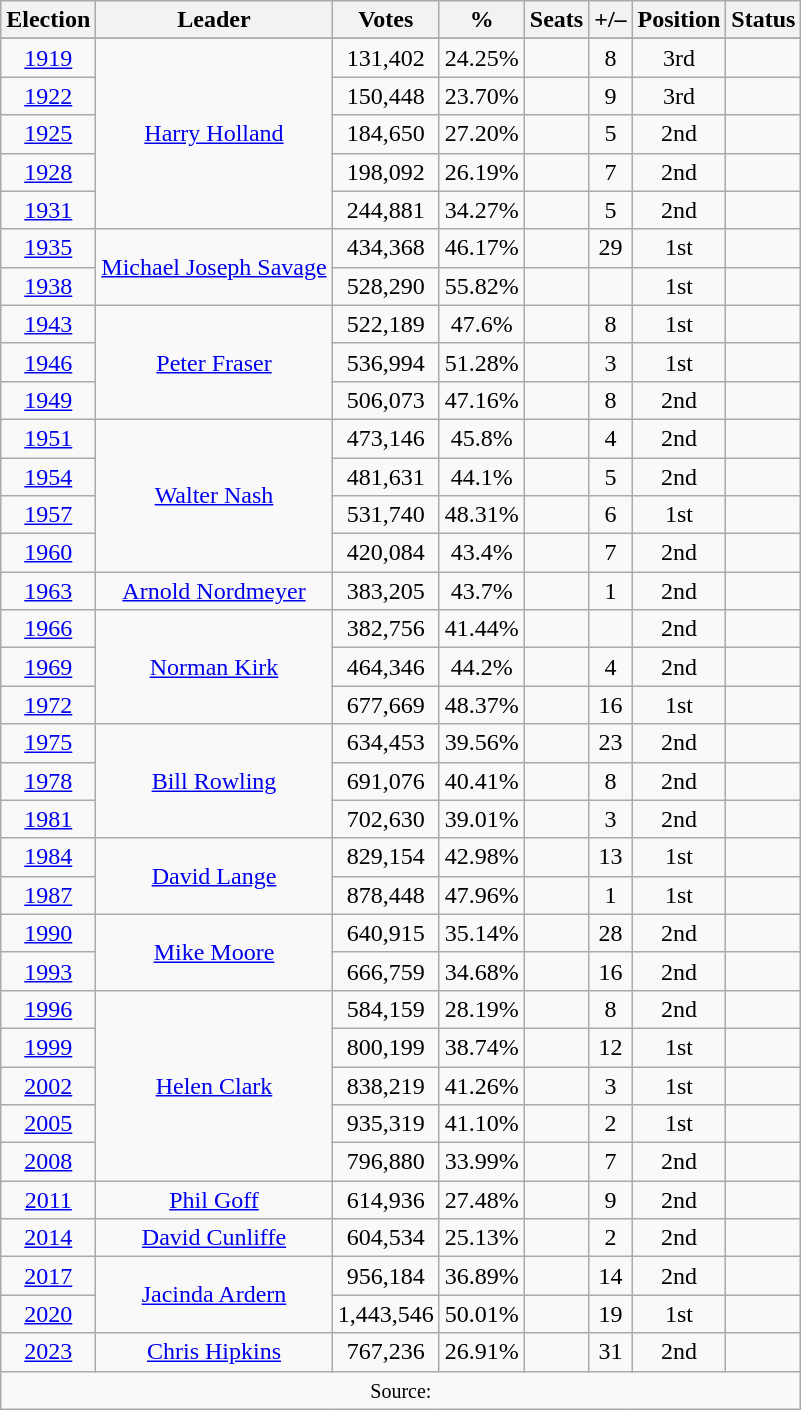<table class=wikitable style="text-align: center;">
<tr>
<th>Election</th>
<th>Leader</th>
<th>Votes</th>
<th>%</th>
<th>Seats</th>
<th>+/–</th>
<th>Position</th>
<th>Status</th>
</tr>
<tr>
</tr>
<tr>
<td><a href='#'>1919</a></td>
<td rowspan=5><a href='#'>Harry Holland</a></td>
<td>131,402</td>
<td>24.25%</td>
<td></td>
<td> 8</td>
<td> 3rd</td>
<td></td>
</tr>
<tr>
<td><a href='#'>1922</a></td>
<td>150,448</td>
<td>23.70%</td>
<td></td>
<td> 9</td>
<td> 3rd</td>
<td></td>
</tr>
<tr>
<td><a href='#'>1925</a></td>
<td>184,650</td>
<td>27.20%</td>
<td></td>
<td> 5</td>
<td> 2nd</td>
<td></td>
</tr>
<tr>
<td><a href='#'>1928</a></td>
<td>198,092</td>
<td>26.19%</td>
<td></td>
<td> 7</td>
<td> 2nd</td>
<td></td>
</tr>
<tr>
<td><a href='#'>1931</a></td>
<td>244,881</td>
<td>34.27%</td>
<td></td>
<td> 5</td>
<td> 2nd</td>
<td></td>
</tr>
<tr>
<td><a href='#'>1935</a></td>
<td rowspan=2><a href='#'>Michael Joseph Savage</a></td>
<td>434,368</td>
<td>46.17%</td>
<td></td>
<td> 29</td>
<td> 1st</td>
<td></td>
</tr>
<tr>
<td><a href='#'>1938</a></td>
<td>528,290</td>
<td>55.82%</td>
<td></td>
<td></td>
<td> 1st</td>
<td></td>
</tr>
<tr>
<td><a href='#'>1943</a></td>
<td rowspan=3><a href='#'>Peter Fraser</a></td>
<td>522,189</td>
<td>47.6%</td>
<td></td>
<td> 8</td>
<td> 1st</td>
<td></td>
</tr>
<tr>
<td><a href='#'>1946</a></td>
<td>536,994</td>
<td>51.28%</td>
<td></td>
<td> 3</td>
<td> 1st</td>
<td></td>
</tr>
<tr>
<td><a href='#'>1949</a></td>
<td>506,073</td>
<td>47.16%</td>
<td></td>
<td> 8</td>
<td> 2nd</td>
<td></td>
</tr>
<tr>
<td><a href='#'>1951</a></td>
<td rowspan=4><a href='#'>Walter Nash</a></td>
<td>473,146</td>
<td>45.8%</td>
<td></td>
<td> 4</td>
<td> 2nd</td>
<td></td>
</tr>
<tr>
<td><a href='#'>1954</a></td>
<td>481,631</td>
<td>44.1%</td>
<td></td>
<td> 5</td>
<td> 2nd</td>
<td></td>
</tr>
<tr>
<td><a href='#'>1957</a></td>
<td>531,740</td>
<td>48.31%</td>
<td></td>
<td> 6</td>
<td> 1st</td>
<td></td>
</tr>
<tr>
<td><a href='#'>1960</a></td>
<td>420,084</td>
<td>43.4%</td>
<td></td>
<td> 7</td>
<td> 2nd</td>
<td></td>
</tr>
<tr>
<td><a href='#'>1963</a></td>
<td><a href='#'>Arnold Nordmeyer</a></td>
<td>383,205</td>
<td>43.7%</td>
<td></td>
<td> 1</td>
<td> 2nd</td>
<td></td>
</tr>
<tr>
<td><a href='#'>1966</a></td>
<td rowspan=3><a href='#'>Norman Kirk</a></td>
<td>382,756</td>
<td>41.44%</td>
<td></td>
<td></td>
<td> 2nd</td>
<td></td>
</tr>
<tr>
<td><a href='#'>1969</a></td>
<td>464,346</td>
<td>44.2%</td>
<td></td>
<td> 4</td>
<td> 2nd</td>
<td></td>
</tr>
<tr>
<td><a href='#'>1972</a></td>
<td>677,669</td>
<td>48.37%</td>
<td></td>
<td> 16</td>
<td> 1st</td>
<td></td>
</tr>
<tr>
<td><a href='#'>1975</a></td>
<td rowspan=3><a href='#'>Bill Rowling</a></td>
<td>634,453</td>
<td>39.56%</td>
<td></td>
<td> 23</td>
<td> 2nd</td>
<td></td>
</tr>
<tr>
<td><a href='#'>1978</a></td>
<td>691,076</td>
<td>40.41%</td>
<td></td>
<td> 8</td>
<td> 2nd</td>
<td></td>
</tr>
<tr>
<td><a href='#'>1981</a></td>
<td>702,630</td>
<td>39.01%</td>
<td></td>
<td> 3</td>
<td> 2nd</td>
<td></td>
</tr>
<tr>
<td><a href='#'>1984</a></td>
<td rowspan=2><a href='#'>David Lange</a></td>
<td>829,154</td>
<td>42.98%</td>
<td></td>
<td> 13</td>
<td> 1st</td>
<td></td>
</tr>
<tr>
<td><a href='#'>1987</a></td>
<td>878,448</td>
<td>47.96%</td>
<td></td>
<td> 1</td>
<td> 1st</td>
<td></td>
</tr>
<tr>
<td><a href='#'>1990</a></td>
<td rowspan=2><a href='#'>Mike Moore</a></td>
<td>640,915</td>
<td>35.14%</td>
<td></td>
<td> 28</td>
<td> 2nd</td>
<td></td>
</tr>
<tr>
<td><a href='#'>1993</a></td>
<td>666,759</td>
<td>34.68%</td>
<td></td>
<td> 16</td>
<td> 2nd</td>
<td></td>
</tr>
<tr>
<td><a href='#'>1996</a></td>
<td rowspan=5><a href='#'>Helen Clark</a></td>
<td>584,159</td>
<td>28.19%</td>
<td></td>
<td> 8</td>
<td> 2nd</td>
<td></td>
</tr>
<tr>
<td><a href='#'>1999</a></td>
<td>800,199</td>
<td>38.74%</td>
<td></td>
<td> 12</td>
<td> 1st</td>
<td></td>
</tr>
<tr>
<td><a href='#'>2002</a></td>
<td>838,219</td>
<td>41.26%</td>
<td></td>
<td> 3</td>
<td> 1st</td>
<td></td>
</tr>
<tr>
<td><a href='#'>2005</a></td>
<td>935,319</td>
<td>41.10%</td>
<td></td>
<td> 2</td>
<td> 1st</td>
<td></td>
</tr>
<tr>
<td><a href='#'>2008</a></td>
<td>796,880</td>
<td>33.99%</td>
<td></td>
<td> 7</td>
<td> 2nd</td>
<td></td>
</tr>
<tr>
<td><a href='#'>2011</a></td>
<td><a href='#'>Phil Goff</a></td>
<td>614,936</td>
<td>27.48%</td>
<td></td>
<td> 9</td>
<td> 2nd</td>
<td></td>
</tr>
<tr>
<td><a href='#'>2014</a></td>
<td><a href='#'>David Cunliffe</a></td>
<td>604,534</td>
<td>25.13%</td>
<td></td>
<td> 2</td>
<td> 2nd</td>
<td></td>
</tr>
<tr>
<td><a href='#'>2017</a></td>
<td rowspan=2><a href='#'>Jacinda Ardern</a></td>
<td>956,184</td>
<td>36.89%</td>
<td></td>
<td> 14</td>
<td> 2nd</td>
<td></td>
</tr>
<tr>
<td><a href='#'>2020</a></td>
<td>1,443,546</td>
<td>50.01%</td>
<td></td>
<td> 19</td>
<td> 1st</td>
<td></td>
</tr>
<tr>
<td><a href='#'>2023</a></td>
<td><a href='#'>Chris Hipkins</a></td>
<td>767,236</td>
<td>26.91%</td>
<td></td>
<td> 31</td>
<td> 2nd</td>
<td></td>
</tr>
<tr>
<td colspan=8><small>Source: </small></td>
</tr>
</table>
